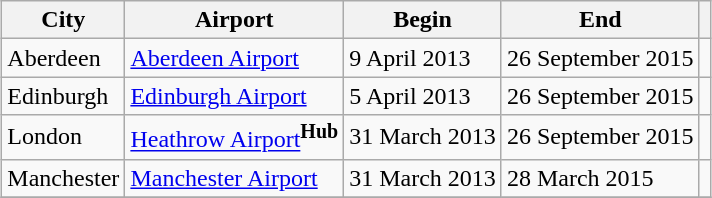<table class="sortable wikitable" style="margin:1em auto;">
<tr>
<th>City</th>
<th>Airport</th>
<th>Begin</th>
<th>End</th>
<th class="unsortable"></th>
</tr>
<tr>
<td>Aberdeen</td>
<td><a href='#'>Aberdeen Airport</a></td>
<td>9 April 2013</td>
<td>26 September 2015</td>
<td></td>
</tr>
<tr>
<td>Edinburgh</td>
<td><a href='#'>Edinburgh Airport</a></td>
<td>5 April 2013</td>
<td>26 September 2015</td>
<td></td>
</tr>
<tr>
<td>London</td>
<td><a href='#'>Heathrow Airport</a><sup><strong>Hub</strong></sup></td>
<td>31 March 2013</td>
<td>26 September 2015</td>
<td></td>
</tr>
<tr>
<td>Manchester</td>
<td><a href='#'>Manchester Airport</a></td>
<td>31 March 2013</td>
<td>28 March 2015</td>
<td></td>
</tr>
<tr>
</tr>
</table>
